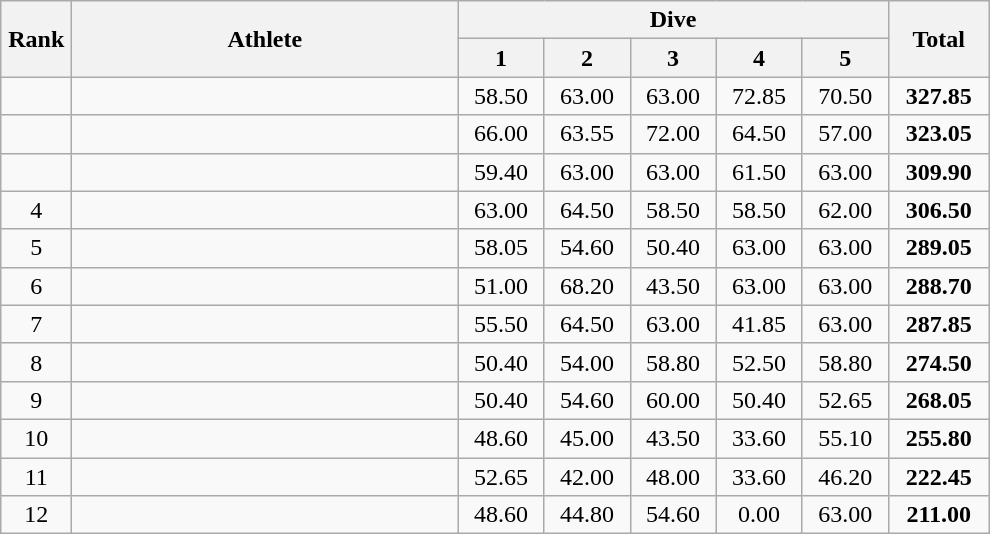<table class="wikitable" style="text-align:center">
<tr>
<th rowspan="2" width="40">Rank</th>
<th rowspan="2" width="250">Athlete</th>
<th colspan="5">Dive</th>
<th rowspan="2" width="60">Total</th>
</tr>
<tr>
<th width="50">1</th>
<th width="50">2</th>
<th width="50">3</th>
<th width="50">4</th>
<th width="50">5</th>
</tr>
<tr>
<td></td>
<td align="left"></td>
<td>58.50</td>
<td>63.00</td>
<td>63.00</td>
<td>72.85</td>
<td>70.50</td>
<td><strong>327.85</strong></td>
</tr>
<tr>
<td></td>
<td align="left"></td>
<td>66.00</td>
<td>63.55</td>
<td>72.00</td>
<td>64.50</td>
<td>57.00</td>
<td><strong>323.05</strong></td>
</tr>
<tr>
<td></td>
<td align="left"></td>
<td>59.40</td>
<td>63.00</td>
<td>63.00</td>
<td>61.50</td>
<td>63.00</td>
<td><strong>309.90</strong></td>
</tr>
<tr>
<td>4</td>
<td align="left"></td>
<td>63.00</td>
<td>64.50</td>
<td>58.50</td>
<td>58.50</td>
<td>62.00</td>
<td><strong>306.50</strong></td>
</tr>
<tr>
<td>5</td>
<td align="left"></td>
<td>58.05</td>
<td>54.60</td>
<td>50.40</td>
<td>63.00</td>
<td>63.00</td>
<td><strong>289.05</strong></td>
</tr>
<tr>
<td>6</td>
<td align="left"></td>
<td>51.00</td>
<td>68.20</td>
<td>43.50</td>
<td>63.00</td>
<td>63.00</td>
<td><strong>288.70</strong></td>
</tr>
<tr>
<td>7</td>
<td align="left"></td>
<td>55.50</td>
<td>64.50</td>
<td>63.00</td>
<td>41.85</td>
<td>63.00</td>
<td><strong>287.85</strong></td>
</tr>
<tr>
<td>8</td>
<td align="left"></td>
<td>50.40</td>
<td>54.00</td>
<td>58.80</td>
<td>52.50</td>
<td>58.80</td>
<td><strong>274.50</strong></td>
</tr>
<tr>
<td>9</td>
<td align="left"></td>
<td>50.40</td>
<td>54.60</td>
<td>60.00</td>
<td>50.40</td>
<td>52.65</td>
<td><strong>268.05</strong></td>
</tr>
<tr>
<td>10</td>
<td align="left"></td>
<td>48.60</td>
<td>45.00</td>
<td>43.50</td>
<td>33.60</td>
<td>55.10</td>
<td><strong>255.80</strong></td>
</tr>
<tr>
<td>11</td>
<td align="left"></td>
<td>52.65</td>
<td>42.00</td>
<td>48.00</td>
<td>33.60</td>
<td>46.20</td>
<td><strong>222.45</strong></td>
</tr>
<tr>
<td>12</td>
<td align="left"></td>
<td>48.60</td>
<td>44.80</td>
<td>54.60</td>
<td>0.00</td>
<td>63.00</td>
<td><strong>211.00</strong></td>
</tr>
</table>
